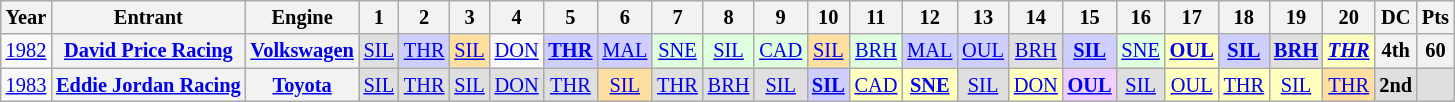<table class="wikitable" style="text-align:center; font-size:85%">
<tr>
<th>Year</th>
<th>Entrant</th>
<th>Engine</th>
<th>1</th>
<th>2</th>
<th>3</th>
<th>4</th>
<th>5</th>
<th>6</th>
<th>7</th>
<th>8</th>
<th>9</th>
<th>10</th>
<th>11</th>
<th>12</th>
<th>13</th>
<th>14</th>
<th>15</th>
<th>16</th>
<th>17</th>
<th>18</th>
<th>19</th>
<th>20</th>
<th>DC</th>
<th>Pts</th>
</tr>
<tr>
<td><a href='#'>1982</a></td>
<th nowrap><a href='#'>David Price Racing</a></th>
<th><a href='#'>Volkswagen</a></th>
<td style="background:#DFDFDF;"><a href='#'>SIL</a><br></td>
<td style="background:#CFCFFF;"><a href='#'>THR</a><br></td>
<td style="background:#FFDF9F;"><a href='#'>SIL</a><br></td>
<td><a href='#'>DON</a></td>
<td style="background:#CFCFFF;"><strong><a href='#'>THR</a></strong><br></td>
<td style="background:#CFCFFF;"><a href='#'>MAL</a><br></td>
<td style="background:#DFFFDF;"><a href='#'>SNE</a><br></td>
<td style="background:#DFFFDF;"><a href='#'>SIL</a><br></td>
<td style="background:#DFFFDF;"><a href='#'>CAD</a><em><br></td>
<td style="background:#FFDF9F;"><a href='#'>SIL</a><br></td>
<td style="background:#DFFFDF;"><a href='#'>BRH</a><br></td>
<td style="background:#CFCFFF;"><a href='#'>MAL</a><br></td>
<td style="background:#CFCFFF;"><a href='#'>OUL</a><br></td>
<td style="background:#DFDFDF;"><a href='#'>BRH</a><br></td>
<td style="background:#CFCFFF;"><strong><a href='#'>SIL</a></strong><br></td>
<td style="background:#DFFFDF;"></em><a href='#'>SNE</a><em><br></td>
<td style="background:#FFFFBF;"><strong><a href='#'>OUL</a></strong><br></td>
<td style="background:#CFCFFF;"><strong><a href='#'>SIL</a></strong><br></td>
<td style="background:#DFDFDF;"><strong><a href='#'>BRH</a></strong><br></td>
<td style="background:#FFFFBF;"><strong><em><a href='#'>THR</a></em></strong><br></td>
<th><strong>4th</strong></th>
<th><strong>60</strong></th>
</tr>
<tr>
<td><a href='#'>1983</a></td>
<th nowrap><a href='#'>Eddie Jordan Racing</a></th>
<th><a href='#'>Toyota</a></th>
<td style="background:#DFDFDF;"><a href='#'>SIL</a><br></td>
<td style="background:#DFDFDF;"><a href='#'>THR</a><br></td>
<td style="background:#DFDFDF;"><a href='#'>SIL</a><br></td>
<td style="background:#DFDFDF;"><a href='#'>DON</a><br></td>
<td style="background:#DFDFDF;"></em><a href='#'>THR</a><em><br></td>
<td style="background:#FFDF9F;"><a href='#'>SIL</a><br></td>
<td style="background:#DFDFDF;"><a href='#'>THR</a><br></td>
<td style="background:#DFDFDF;"><a href='#'>BRH</a><br></td>
<td style="background:#DFDFDF;"><a href='#'>SIL</a><br></td>
<td style="background:#CFCFFF;"><strong><a href='#'>SIL</a></strong><br></td>
<td style="background:#FFFFBF;"></em><a href='#'>CAD</a><em><br></td>
<td style="background:#FFFFBF;"><strong><a href='#'>SNE</a></strong><br></td>
<td style="background:#DFDFDF;"><a href='#'>SIL</a><br></td>
<td style="background:#FFFFBF;"><a href='#'>DON</a><br></td>
<td style="background:#EFCFFF;"><strong><a href='#'>OUL</a></strong><br></td>
<td style="background:#DFDFDF;"><a href='#'>SIL</a><br></td>
<td style="background:#FFFFBF;"><a href='#'>OUL</a><br></td>
<td style="background:#FFFFBF;"></em><a href='#'>THR</a><em><br></td>
<td style="background:#FFFFBF;"></em><a href='#'>SIL</a><em><br></td>
<td style="background:#FFDF9F;"><a href='#'>THR</a><br></td>
<td style="background:#DFDFDF;"><strong>2nd</strong></td>
<td style="background:#DFDFDF;"></td>
</tr>
</table>
